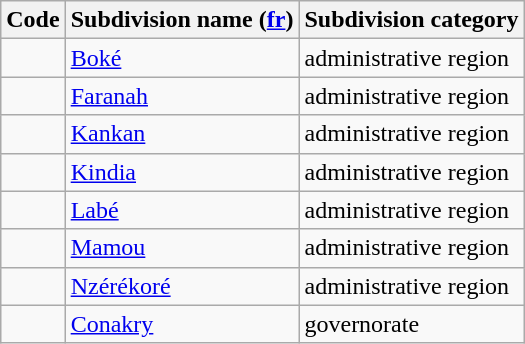<table class="wikitable sortable">
<tr>
<th>Code</th>
<th>Subdivision name (<a href='#'>fr</a>)</th>
<th>Subdivision category</th>
</tr>
<tr>
<td></td>
<td><a href='#'>Boké</a></td>
<td>administrative region</td>
</tr>
<tr>
<td></td>
<td><a href='#'>Faranah</a></td>
<td>administrative region</td>
</tr>
<tr>
<td></td>
<td><a href='#'>Kankan</a></td>
<td>administrative region</td>
</tr>
<tr>
<td></td>
<td><a href='#'>Kindia</a></td>
<td>administrative region</td>
</tr>
<tr>
<td></td>
<td><a href='#'>Labé</a></td>
<td>administrative region</td>
</tr>
<tr>
<td></td>
<td><a href='#'>Mamou</a></td>
<td>administrative region</td>
</tr>
<tr>
<td></td>
<td><a href='#'>Nzérékoré</a></td>
<td>administrative region</td>
</tr>
<tr>
<td></td>
<td><a href='#'>Conakry</a></td>
<td>governorate</td>
</tr>
</table>
